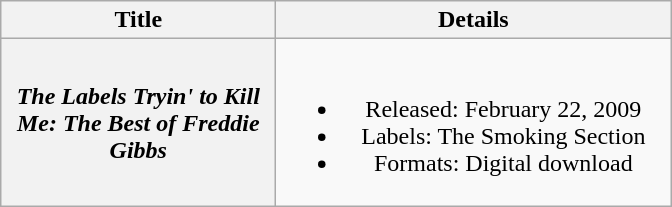<table class="wikitable plainrowheaders" style="text-align:center;">
<tr>
<th scope="col" style="width:11em;">Title</th>
<th scope="col" style="width:16em;">Details</th>
</tr>
<tr>
<th scope="row"><em>The Labels Tryin' to Kill Me: The Best of Freddie Gibbs</em></th>
<td><br><ul><li>Released: February 22, 2009</li><li>Labels: The Smoking Section</li><li>Formats: Digital download</li></ul></td>
</tr>
</table>
